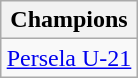<table class="wikitable" style="text-align: center; margin: 0 auto;">
<tr>
<th>Champions</th>
</tr>
<tr>
<td><a href='#'>Persela U-21</a></td>
</tr>
</table>
